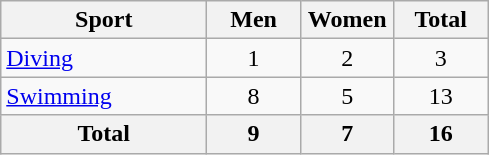<table class="wikitable sortable" style="text-align:center;">
<tr>
<th width=130>Sport</th>
<th width=55>Men</th>
<th width=55>Women</th>
<th width=55>Total</th>
</tr>
<tr>
<td align=left><a href='#'>Diving</a></td>
<td>1</td>
<td>2</td>
<td>3</td>
</tr>
<tr>
<td align=left><a href='#'>Swimming</a></td>
<td>8</td>
<td>5</td>
<td>13</td>
</tr>
<tr>
<th>Total</th>
<th>9</th>
<th>7</th>
<th><strong>16</strong></th>
</tr>
</table>
